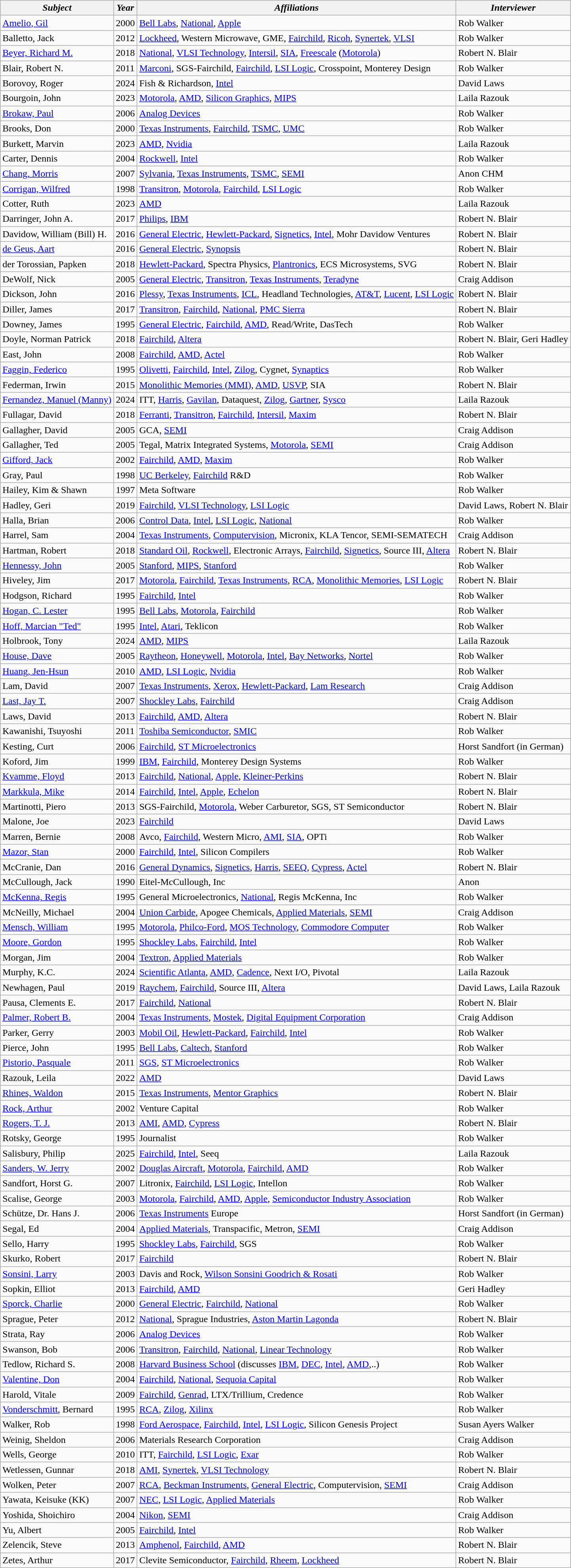<table class="wikitable sortable">
<tr>
<th><strong><em>Subject</em></strong></th>
<th><strong><em>Year</em></strong></th>
<th><strong><em>Affiliations</em></strong></th>
<th><strong><em>Interviewer</em></strong></th>
</tr>
<tr>
<td><a href='#'>Amelio, Gil</a></td>
<td>2000</td>
<td><a href='#'>Bell Labs</a>, <a href='#'>National</a>, <a href='#'>Apple</a></td>
<td>Rob Walker</td>
</tr>
<tr>
<td>Balletto, Jack</td>
<td>2012</td>
<td><a href='#'>Lockheed</a>, Western Microwave, GME, <a href='#'>Fairchild</a>, <a href='#'>Ricoh</a>, <a href='#'>Synertek</a>, <a href='#'>VLSI</a></td>
<td>Rob Walker</td>
</tr>
<tr>
<td><a href='#'>Beyer, Richard M.</a></td>
<td>2018</td>
<td><a href='#'>National</a>, <a href='#'>VLSI Technology</a>, <a href='#'>Intersil</a>, <a href='#'>SIA</a>, <a href='#'>Freescale</a> (<a href='#'>Motorola</a>)</td>
<td>Robert N. Blair</td>
</tr>
<tr>
<td>Blair, Robert N.</td>
<td>2011</td>
<td><a href='#'>Marconi</a>, SGS-Fairchild, <a href='#'>Fairchild</a>, <a href='#'>LSI Logic</a>, Crosspoint, Monterey Design</td>
<td>Rob Walker</td>
</tr>
<tr>
<td>Borovoy, Roger</td>
<td>2024</td>
<td>Fish & Richardson, <a href='#'>Intel</a></td>
<td>David Laws</td>
</tr>
<tr>
<td>Bourgoin, John</td>
<td>2023</td>
<td><a href='#'>Motorola</a>, <a href='#'>AMD</a>, <a href='#'>Silicon Graphics</a>, <a href='#'>MIPS</a></td>
<td>Laila Razouk</td>
</tr>
<tr>
<td><a href='#'>Brokaw, Paul</a></td>
<td>2006</td>
<td><a href='#'>Analog Devices</a></td>
<td>Rob Walker</td>
</tr>
<tr>
<td>Brooks, Don</td>
<td>2000</td>
<td><a href='#'>Texas Instruments</a>, <a href='#'>Fairchild</a>, <a href='#'>TSMC</a>, <a href='#'>UMC</a></td>
<td>Rob Walker</td>
</tr>
<tr>
<td>Burkett, Marvin</td>
<td>2023</td>
<td><a href='#'>AMD</a>, <a href='#'>Nvidia</a></td>
<td>Laila Razouk</td>
</tr>
<tr>
<td>Carter, Dennis</td>
<td>2004</td>
<td><a href='#'>Rockwell</a>, <a href='#'>Intel</a></td>
<td>Rob Walker</td>
</tr>
<tr>
<td><a href='#'>Chang, Morris</a></td>
<td>2007</td>
<td><a href='#'>Sylvania</a>, <a href='#'>Texas Instruments</a>, <a href='#'>TSMC</a>, <a href='#'>SEMI</a></td>
<td>Anon CHM</td>
</tr>
<tr>
<td><a href='#'>Corrigan, Wilfred</a></td>
<td>1998</td>
<td><a href='#'>Transitron</a>, <a href='#'>Motorola</a>, <a href='#'>Fairchild</a>, <a href='#'>LSI Logic</a></td>
<td>Rob Walker</td>
</tr>
<tr>
<td>Cotter, Ruth</td>
<td>2023</td>
<td><a href='#'>AMD</a></td>
<td>Laila Razouk</td>
</tr>
<tr>
<td>Darringer, John A.</td>
<td>2017</td>
<td><a href='#'>Philips</a>, <a href='#'>IBM</a></td>
<td>Robert N. Blair</td>
</tr>
<tr>
<td>Davidow, William (Bill) H.</td>
<td>2016</td>
<td><a href='#'>General Electric</a>, <a href='#'>Hewlett-Packard</a>, <a href='#'>Signetics</a>, <a href='#'>Intel</a>, Mohr Davidow Ventures</td>
<td>Robert N. Blair</td>
</tr>
<tr>
<td><a href='#'>de Geus, Aart</a></td>
<td>2016</td>
<td><a href='#'>General Electric</a>, <a href='#'>Synopsis</a></td>
<td>Robert N. Blair</td>
</tr>
<tr>
<td>der Torossian, Papken</td>
<td>2018</td>
<td><a href='#'>Hewlett-Packard</a>, Spectra Physics, <a href='#'>Plantronics</a>, ECS Microsystems, SVG</td>
<td>Robert N. Blair</td>
</tr>
<tr>
<td>DeWolf, Nick</td>
<td>2005</td>
<td><a href='#'>General Electric</a>, <a href='#'>Transitron</a>, <a href='#'>Texas Instruments</a>, <a href='#'>Teradyne</a></td>
<td>Craig Addison</td>
</tr>
<tr>
<td>Dickson, John</td>
<td>2016</td>
<td><a href='#'>Plessy</a>, <a href='#'>Texas Instruments</a>, <a href='#'>ICL</a>, Headland Technologies, <a href='#'>AT&T</a>, <a href='#'>Lucent</a>, <a href='#'>LSI Logic</a></td>
<td>Robert N. Blair</td>
</tr>
<tr>
<td>Diller, James</td>
<td>2017</td>
<td><a href='#'>Transitron</a>, <a href='#'>Fairchild</a>, <a href='#'>National</a>, <a href='#'>PMC Sierra</a></td>
<td>Robert N. Blair</td>
</tr>
<tr>
<td>Downey, James</td>
<td>1995</td>
<td><a href='#'>General Electric</a>, <a href='#'>Fairchild</a>, <a href='#'>AMD</a>, Read/Write, DasTech</td>
<td>Rob Walker</td>
</tr>
<tr>
<td>Doyle, Norman Patrick</td>
<td>2018</td>
<td><a href='#'>Fairchild</a>, <a href='#'>Altera</a></td>
<td>Robert N. Blair, Geri Hadley</td>
</tr>
<tr>
<td>East, John</td>
<td>2008</td>
<td><a href='#'>Fairchild</a>, <a href='#'>AMD</a>, <a href='#'>Actel</a></td>
<td>Rob Walker</td>
</tr>
<tr>
<td><a href='#'>Faggin, Federico</a></td>
<td>1995</td>
<td><a href='#'>Olivetti</a>, <a href='#'>Fairchild</a>, <a href='#'>Intel</a>, <a href='#'>Zilog</a>, Cygnet, <a href='#'>Synaptics</a></td>
<td>Rob Walker</td>
</tr>
<tr>
<td>Federman, Irwin</td>
<td>2015</td>
<td><a href='#'>Monolithic Memories (MMI)</a>, <a href='#'>AMD</a>, <a href='#'>USVP</a>, SIA</td>
<td>Robert N. Blair</td>
</tr>
<tr>
<td><a href='#'>Fernandez, Manuel (Manny)</a></td>
<td>2024</td>
<td>ITT, <a href='#'>Harris</a>, <a href='#'>Gavilan</a>, Dataquest, <a href='#'>Zilog</a>, <a href='#'>Gartner</a>, <a href='#'>Sysco</a></td>
<td>Laila Razouk</td>
</tr>
<tr>
<td>Fullagar, David</td>
<td>2018</td>
<td><a href='#'>Ferranti</a>, <a href='#'>Transitron</a>, <a href='#'>Fairchild</a>, <a href='#'>Intersil</a>, <a href='#'>Maxim</a></td>
<td>Robert N. Blair</td>
</tr>
<tr>
<td>Gallagher, David</td>
<td>2005</td>
<td>GCA, <a href='#'>SEMI</a></td>
<td>Craig Addison</td>
</tr>
<tr>
<td>Gallagher, Ted</td>
<td>2005</td>
<td>Tegal, Matrix Integrated Systems, <a href='#'>Motorola</a>, <a href='#'>SEMI</a></td>
<td>Craig Addison</td>
</tr>
<tr>
<td><a href='#'>Gifford, Jack</a></td>
<td>2002</td>
<td><a href='#'>Fairchild</a>, <a href='#'>AMD</a>, <a href='#'>Maxim</a></td>
<td>Rob Walker</td>
</tr>
<tr>
<td>Gray, Paul</td>
<td>1998</td>
<td><a href='#'>UC Berkeley</a>, <a href='#'>Fairchild</a> R&D</td>
<td>Rob Walker</td>
</tr>
<tr>
<td>Hailey, Kim & Shawn</td>
<td>1997</td>
<td>Meta Software</td>
<td>Rob Walker</td>
</tr>
<tr>
<td>Hadley, Geri</td>
<td>2019</td>
<td><a href='#'>Fairchild</a>, <a href='#'>VLSI Technology</a>, <a href='#'>LSI Logic</a></td>
<td>David Laws, Robert N. Blair</td>
</tr>
<tr>
<td>Halla, Brian</td>
<td>2006</td>
<td><a href='#'>Control Data</a>, <a href='#'>Intel</a>, <a href='#'>LSI Logic</a>, <a href='#'>National</a></td>
<td>Rob Walker</td>
</tr>
<tr>
<td>Harrel, Sam</td>
<td>2004</td>
<td><a href='#'>Texas Instruments</a>, <a href='#'>Computervision</a>, Micronix, KLA Tencor, SEMI-SEMATECH</td>
<td>Craig Addison</td>
</tr>
<tr>
<td>Hartman, Robert</td>
<td>2018</td>
<td><a href='#'>Standard Oil</a>, <a href='#'>Rockwell</a>, Electronic Arrays, <a href='#'>Fairchild</a>, <a href='#'>Signetics</a>, Source III, <a href='#'>Altera</a></td>
<td>Robert N. Blair</td>
</tr>
<tr>
<td><a href='#'>Hennessy, John</a></td>
<td>2005</td>
<td><a href='#'>Stanford</a>, <a href='#'>MIPS</a>, <a href='#'>Stanford</a></td>
<td>Rob Walker</td>
</tr>
<tr>
<td>Hiveley, Jim</td>
<td>2017</td>
<td><a href='#'>Motorola</a>, <a href='#'>Fairchild</a>, <a href='#'>Texas Instruments</a>, <a href='#'>RCA</a>, <a href='#'>Monolithic Memories</a>, <a href='#'>LSI Logic</a></td>
<td>Robert N. Blair</td>
</tr>
<tr>
<td>Hodgson, Richard</td>
<td>1995</td>
<td><a href='#'>Fairchild</a>, <a href='#'>Intel</a></td>
<td>Rob Walker</td>
</tr>
<tr>
<td><a href='#'>Hogan, C. Lester</a></td>
<td>1995</td>
<td><a href='#'>Bell Labs</a>, <a href='#'>Motorola</a>, <a href='#'>Fairchild</a></td>
<td>Rob Walker</td>
</tr>
<tr>
<td><a href='#'>Hoff, Marcian "Ted"</a></td>
<td>1995</td>
<td><a href='#'>Intel</a>, <a href='#'>Atari</a>, Teklicon</td>
<td>Rob Walker</td>
</tr>
<tr>
<td>Holbrook, Tony</td>
<td>2024</td>
<td><a href='#'>AMD</a>, <a href='#'>MIPS</a></td>
<td>Laila Razouk</td>
</tr>
<tr>
<td><a href='#'>House, Dave</a></td>
<td>2005</td>
<td><a href='#'>Raytheon</a>, <a href='#'>Honeywell</a>, <a href='#'>Motorola</a>, <a href='#'>Intel</a>, <a href='#'>Bay Networks</a>, <a href='#'>Nortel</a></td>
<td>Rob Walker</td>
</tr>
<tr>
<td><a href='#'>Huang, Jen-Hsun</a></td>
<td>2010</td>
<td><a href='#'>AMD</a>, <a href='#'>LSI Logic</a>, <a href='#'>Nvidia</a></td>
<td>Rob Walker</td>
</tr>
<tr>
<td>Lam, David</td>
<td>2007</td>
<td><a href='#'>Texas Instruments</a>, <a href='#'>Xerox</a>, <a href='#'>Hewlett-Packard</a>, <a href='#'>Lam Research</a></td>
<td>Craig Addison</td>
</tr>
<tr>
<td><a href='#'>Last, Jay T.</a></td>
<td>2007</td>
<td><a href='#'>Shockley Labs</a>, <a href='#'>Fairchild</a></td>
<td>Craig Addison</td>
</tr>
<tr>
<td>Laws, David</td>
<td>2013</td>
<td><a href='#'>Fairchild</a>, <a href='#'>AMD</a>, <a href='#'>Altera</a></td>
<td>Robert N. Blair</td>
</tr>
<tr>
<td>Kawanishi, Tsuyoshi</td>
<td>2011</td>
<td><a href='#'>Toshiba Semiconductor</a>, <a href='#'>SMIC</a></td>
<td>Rob Walker</td>
</tr>
<tr>
<td>Kesting, Curt</td>
<td>2006</td>
<td><a href='#'>Fairchild</a>, <a href='#'>ST Microelectronics</a></td>
<td>Horst Sandfort (in German)</td>
</tr>
<tr>
<td>Koford, Jim</td>
<td>1999</td>
<td><a href='#'>IBM</a>, <a href='#'>Fairchild</a>, Monterey Design Systems</td>
<td>Rob Walker</td>
</tr>
<tr>
<td><a href='#'>Kvamme, Floyd</a></td>
<td>2013</td>
<td><a href='#'>Fairchild</a>, <a href='#'>National</a>, <a href='#'>Apple</a>, <a href='#'>Kleiner-Perkins</a></td>
<td>Robert N. Blair</td>
</tr>
<tr>
<td><a href='#'>Markkula, Mike</a></td>
<td>2014</td>
<td><a href='#'>Fairchild</a>, <a href='#'>Intel</a>, <a href='#'>Apple</a>, <a href='#'>Echelon</a></td>
<td>Robert N. Blair</td>
</tr>
<tr>
<td>Martinotti, Piero</td>
<td>2013</td>
<td>SGS-Fairchild, <a href='#'>Motorola</a>, Weber Carburetor, SGS, ST Semiconductor</td>
<td>Robert N. Blair</td>
</tr>
<tr>
<td>Malone, Joe</td>
<td>2023</td>
<td><a href='#'>Fairchild</a></td>
<td>David Laws</td>
</tr>
<tr>
<td>Marren, Bernie</td>
<td>2008</td>
<td>Avco, <a href='#'>Fairchild</a>, Western Micro, <a href='#'>AMI</a>, <a href='#'>SIA</a>, OPTi</td>
<td>Rob Walker</td>
</tr>
<tr>
<td><a href='#'>Mazor, Stan</a></td>
<td>2000</td>
<td><a href='#'>Fairchild</a>, <a href='#'>Intel</a>, Silicon Compilers</td>
<td>Rob Walker</td>
</tr>
<tr>
<td>McCranie, Dan</td>
<td>2016</td>
<td><a href='#'>General Dynamics</a>, <a href='#'>Signetics</a>, <a href='#'>Harris</a>, <a href='#'>SEEQ</a>, <a href='#'>Cypress</a>, <a href='#'>Actel</a></td>
<td>Robert N. Blair</td>
</tr>
<tr>
<td>McCullough, Jack</td>
<td>1990</td>
<td>Eitel-McCullough, Inc</td>
<td>Anon</td>
</tr>
<tr>
<td><a href='#'>McKenna, Regis</a></td>
<td>1995</td>
<td>General Microelectronics, <a href='#'>National</a>, Regis McKenna, Inc</td>
<td>Rob Walker</td>
</tr>
<tr>
<td>McNeilly, Michael</td>
<td>2004</td>
<td><a href='#'>Union Carbide</a>, Apogee Chemicals, <a href='#'>Applied Materials</a>, <a href='#'>SEMI</a></td>
<td>Craig Addison</td>
</tr>
<tr>
<td><a href='#'>Mensch, William</a></td>
<td>1995</td>
<td><a href='#'>Motorola</a>, <a href='#'>Philco-Ford</a>, <a href='#'>MOS Technology</a>, <a href='#'>Commodore Computer</a></td>
<td>Rob Walker</td>
</tr>
<tr>
<td><a href='#'>Moore, Gordon</a></td>
<td>1995</td>
<td><a href='#'>Shockley Labs</a>, <a href='#'>Fairchild</a>, <a href='#'>Intel</a></td>
<td>Rob Walker</td>
</tr>
<tr>
<td>Morgan, Jim</td>
<td>2004</td>
<td><a href='#'>Textron</a>, <a href='#'>Applied Materials</a></td>
<td>Rob Walker</td>
</tr>
<tr>
<td>Murphy, K.C.</td>
<td>2024</td>
<td><a href='#'>Scientific Atlanta</a>, <a href='#'>AMD</a>, <a href='#'>Cadence</a>, Next I/O, Pivotal</td>
<td>Laila Razouk</td>
</tr>
<tr>
<td>Newhagen, Paul</td>
<td>2019</td>
<td><a href='#'>Raychem</a>, <a href='#'>Fairchild</a>, Source III, <a href='#'>Altera</a></td>
<td>David Laws, Laila Razouk</td>
</tr>
<tr>
<td>Pausa, Clements E.</td>
<td>2017</td>
<td><a href='#'>Fairchild</a>, <a href='#'>National</a></td>
<td>Robert N. Blair</td>
</tr>
<tr>
<td><a href='#'>Palmer, Robert B.</a></td>
<td>2004</td>
<td><a href='#'>Texas Instruments</a>, <a href='#'>Mostek</a>, <a href='#'>Digital Equipment Corporation</a></td>
<td>Craig Addison</td>
</tr>
<tr>
<td>Parker, Gerry</td>
<td>2003</td>
<td><a href='#'>Mobil Oil</a>, <a href='#'>Hewlett-Packard</a>, <a href='#'>Fairchild</a>, <a href='#'>Intel</a></td>
<td>Rob Walker</td>
</tr>
<tr>
<td>Pierce, John</td>
<td>1995</td>
<td><a href='#'>Bell Labs</a>, <a href='#'>Caltech</a>, <a href='#'>Stanford</a></td>
<td>Rob Walker</td>
</tr>
<tr>
<td><a href='#'>Pistorio, Pasquale</a></td>
<td>2011</td>
<td><a href='#'>SGS</a>, <a href='#'>ST Microelectronics</a></td>
<td>Rob Walker</td>
</tr>
<tr>
<td>Razouk, Leila</td>
<td>2022</td>
<td><a href='#'>AMD</a></td>
<td>David Laws</td>
</tr>
<tr>
<td><a href='#'>Rhines, Waldon</a></td>
<td>2015</td>
<td><a href='#'>Texas Instruments</a>, <a href='#'>Mentor Graphics</a></td>
<td>Robert N. Blair</td>
</tr>
<tr>
<td><a href='#'>Rock, Arthur</a></td>
<td>2002</td>
<td>Venture Capital</td>
<td>Rob Walker</td>
</tr>
<tr>
<td><a href='#'>Rogers, T. J.</a></td>
<td>2013</td>
<td><a href='#'>AMI</a>, <a href='#'>AMD</a>, <a href='#'>Cypress</a></td>
<td>Robert N. Blair</td>
</tr>
<tr>
<td>Rotsky, George</td>
<td>1995</td>
<td>Journalist</td>
<td>Rob Walker</td>
</tr>
<tr>
<td>Salisbury, Philip</td>
<td>2025</td>
<td><a href='#'>Fairchild</a>, <a href='#'>Intel</a>, Seeq</td>
<td>Laila Razouk</td>
</tr>
<tr>
<td><a href='#'>Sanders, W. Jerry</a></td>
<td>2002</td>
<td><a href='#'>Douglas Aircraft</a>, <a href='#'>Motorola</a>, <a href='#'>Fairchild</a>, <a href='#'>AMD</a></td>
<td>Rob Walker</td>
</tr>
<tr>
<td>Sandfort, Horst G.</td>
<td>2007</td>
<td>Litronix, <a href='#'>Fairchild</a>, <a href='#'>LSI Logic</a>, Intellon</td>
<td>Rob Walker</td>
</tr>
<tr>
<td>Scalise, George</td>
<td>2003</td>
<td><a href='#'>Motorola</a>, <a href='#'>Fairchild</a>, <a href='#'>AMD</a>, <a href='#'>Apple</a>, <a href='#'>Semiconductor Industry Association</a></td>
<td>Rob Walker</td>
</tr>
<tr>
<td>Schütze, Dr. Hans J.</td>
<td>2006</td>
<td><a href='#'>Texas Instruments</a> Europe</td>
<td>Horst Sandfort (in German)</td>
</tr>
<tr>
<td>Segal, Ed</td>
<td>2004</td>
<td><a href='#'>Applied Materials</a>, Transpacific, Metron, <a href='#'>SEMI</a></td>
<td>Craig Addison</td>
</tr>
<tr>
<td>Sello, Harry</td>
<td>1995</td>
<td><a href='#'>Shockley Labs</a>, <a href='#'>Fairchild</a>, SGS</td>
<td>Rob Walker</td>
</tr>
<tr>
<td>Skurko, Robert</td>
<td>2017</td>
<td><a href='#'>Fairchild</a></td>
<td>Robert N. Blair</td>
</tr>
<tr>
<td><a href='#'>Sonsini, Larry</a></td>
<td>2003</td>
<td>Davis and Rock, <a href='#'>Wilson Sonsini Goodrich & Rosati</a></td>
<td>Rob Walker</td>
</tr>
<tr>
<td>Sopkin, Elliot</td>
<td>2013</td>
<td><a href='#'>Fairchild</a>, <a href='#'>AMD</a></td>
<td>Geri Hadley</td>
</tr>
<tr>
<td><a href='#'>Sporck, Charlie</a></td>
<td>2000</td>
<td><a href='#'>General Electric</a>, <a href='#'>Fairchild</a>, <a href='#'>National</a></td>
<td>Rob Walker</td>
</tr>
<tr>
<td>Sprague, Peter</td>
<td>2012</td>
<td><a href='#'>National</a>, Sprague Industries, <a href='#'>Aston Martin Lagonda</a></td>
<td>Robert N. Blair</td>
</tr>
<tr>
<td>Strata, Ray</td>
<td>2006</td>
<td><a href='#'>Analog Devices</a></td>
<td>Rob Walker</td>
</tr>
<tr>
<td>Swanson, Bob</td>
<td>2006</td>
<td><a href='#'>Transitron</a>, <a href='#'>Fairchild</a>, <a href='#'>National</a>, <a href='#'>Linear Technology</a></td>
<td>Rob Walker</td>
</tr>
<tr>
<td>Tedlow, Richard S.</td>
<td>2008</td>
<td><a href='#'>Harvard Business School</a> (discusses <a href='#'>IBM</a>, <a href='#'>DEC</a>, <a href='#'>Intel</a>, <a href='#'>AMD</a>,..)</td>
<td>Rob Walker</td>
</tr>
<tr>
<td><a href='#'>Valentine, Don</a></td>
<td>2004</td>
<td><a href='#'>Fairchild</a>, <a href='#'>National</a>, <a href='#'>Sequoia Capital</a></td>
<td>Rob Walker</td>
</tr>
<tr>
<td>Harold, Vitale</td>
<td>2009</td>
<td><a href='#'>Fairchild</a>, <a href='#'>Genrad</a>, LTX/Trillium, Credence</td>
<td>Rob Walker</td>
</tr>
<tr>
<td><a href='#'>Vonderschmitt</a>, Bernard</td>
<td>1995</td>
<td><a href='#'>RCA</a>, <a href='#'>Zilog</a>, <a href='#'>Xilinx</a></td>
<td>Rob Walker</td>
</tr>
<tr>
<td>Walker, Rob</td>
<td>1998</td>
<td><a href='#'>Ford Aerospace</a>, <a href='#'>Fairchild</a>, <a href='#'>Intel</a>, <a href='#'>LSI Logic</a>, Silicon Genesis Project</td>
<td>Susan Ayers Walker</td>
</tr>
<tr>
<td>Weinig, Sheldon</td>
<td>2006</td>
<td>Materials Research Corporation</td>
<td>Craig Addison</td>
</tr>
<tr>
<td>Wells, George</td>
<td>2010</td>
<td>ITT, <a href='#'>Fairchild</a>, <a href='#'>LSI Logic</a>, <a href='#'>Exar</a></td>
<td>Rob Walker</td>
</tr>
<tr>
<td>Wetlessen, Gunnar</td>
<td>2018</td>
<td><a href='#'>AMI</a>, <a href='#'>Synertek</a>, <a href='#'>VLSI Technology</a></td>
<td>Robert N. Blair</td>
</tr>
<tr>
<td>Wolken, Peter</td>
<td>2007</td>
<td><a href='#'>RCA</a>, <a href='#'>Beckman Instruments</a>, <a href='#'>General Electric</a>, Computervision, <a href='#'>SEMI</a></td>
<td>Craig Addison</td>
</tr>
<tr>
<td>Yawata, Keisuke (KK)</td>
<td>2007</td>
<td><a href='#'>NEC</a>, <a href='#'>LSI Logic</a>, <a href='#'>Applied Materials</a></td>
<td>Rob Walker</td>
</tr>
<tr>
<td>Yoshida, Shoichiro</td>
<td>2004</td>
<td><a href='#'>Nikon</a>, <a href='#'>SEMI</a></td>
<td>Craig Addison</td>
</tr>
<tr>
<td>Yu, Albert</td>
<td>2005</td>
<td><a href='#'>Fairchild</a>, <a href='#'>Intel</a></td>
<td>Rob Walker</td>
</tr>
<tr>
<td>Zelencik, Steve</td>
<td>2013</td>
<td><a href='#'>Amphenol</a>, <a href='#'>Fairchild</a>, <a href='#'>AMD</a></td>
<td>Robert N. Blair</td>
</tr>
<tr>
<td>Zetes, Arthur</td>
<td>2017</td>
<td>Clevite Semiconductor, <a href='#'>Fairchild</a>, <a href='#'>Rheem</a>, <a href='#'>Lockheed</a></td>
<td>Robert N. Blair</td>
</tr>
</table>
